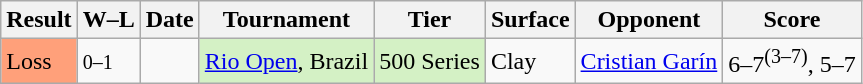<table class="sortable wikitable">
<tr>
<th>Result</th>
<th class="unsortable">W–L</th>
<th>Date</th>
<th>Tournament</th>
<th>Tier</th>
<th>Surface</th>
<th>Opponent</th>
<th class="unsortable">Score</th>
</tr>
<tr>
<td bgcolor=FFA07A>Loss</td>
<td><small>0–1</small></td>
<td><a href='#'></a></td>
<td style="background:#d4f1c5;"><a href='#'>Rio Open</a>, Brazil</td>
<td style="background:#d4f1c5;">500 Series</td>
<td>Clay</td>
<td> <a href='#'>Cristian Garín</a></td>
<td>6–7<sup>(3–7)</sup>, 5–7</td>
</tr>
</table>
